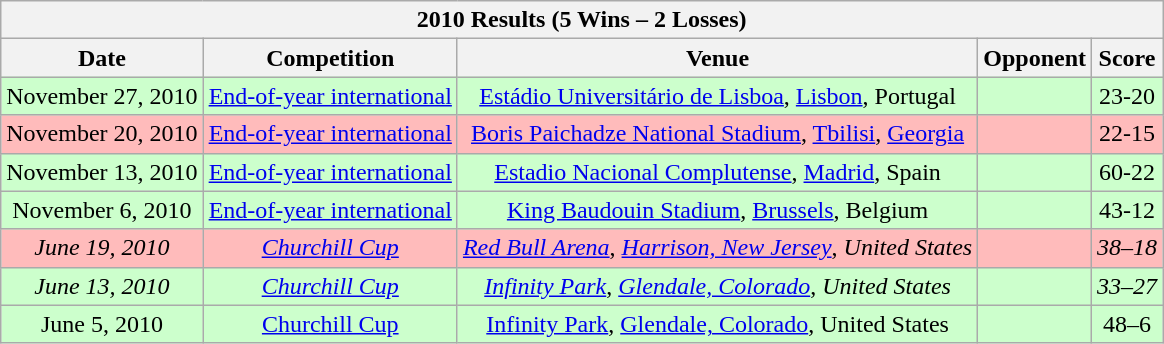<table class="wikitable sortable">
<tr>
<th colspan="5"><strong>2010 Results (5 Wins – 2 Losses)</strong></th>
</tr>
<tr>
<th>Date</th>
<th>Competition</th>
<th>Venue</th>
<th>Opponent</th>
<th>Score</th>
</tr>
<tr style="background:#cfc;">
<td align=center>November 27, 2010</td>
<td align=center><a href='#'>End-of-year international</a></td>
<td align=center><a href='#'>Estádio Universitário de Lisboa</a>, <a href='#'>Lisbon</a>, Portugal</td>
<td></td>
<td align=center>23-20</td>
</tr>
<tr style="background:#fbb;">
<td align=center>November 20, 2010</td>
<td align=center><a href='#'>End-of-year international</a></td>
<td align=center><a href='#'>Boris Paichadze National Stadium</a>, <a href='#'>Tbilisi</a>, <a href='#'>Georgia</a></td>
<td></td>
<td align=center>22-15</td>
</tr>
<tr style="background:#cfc;">
<td align=center>November 13, 2010</td>
<td align=center><a href='#'>End-of-year international</a></td>
<td align=center><a href='#'>Estadio Nacional Complutense</a>, <a href='#'>Madrid</a>, Spain</td>
<td></td>
<td align=center>60-22</td>
</tr>
<tr style="background:#cfc;">
<td align=center>November 6, 2010</td>
<td align=center><a href='#'>End-of-year international</a></td>
<td align=center><a href='#'>King Baudouin Stadium</a>, <a href='#'>Brussels</a>, Belgium</td>
<td></td>
<td align=center>43-12</td>
</tr>
<tr style="background:#fbb;">
<td align=center><em>June 19, 2010</em></td>
<td align=center><em><a href='#'>Churchill Cup</a></em></td>
<td align=center><em><a href='#'>Red Bull Arena</a></em>, <em><a href='#'>Harrison, New Jersey</a></em>, <em>United States</em></td>
<td><em></em></td>
<td align=center><em>38–18</em></td>
</tr>
<tr style="background:#cfc;">
<td align=center><em>June 13, 2010</em></td>
<td align=center><em><a href='#'>Churchill Cup</a></em></td>
<td align=center><em><a href='#'>Infinity Park</a></em>, <em><a href='#'>Glendale, Colorado</a></em>, <em>United States</em></td>
<td><em></em></td>
<td align=center><em>33–27</em></td>
</tr>
<tr style="background:#cfc;">
<td align=center>June 5, 2010</td>
<td align=center><a href='#'>Churchill Cup</a></td>
<td align=center><a href='#'>Infinity Park</a>, <a href='#'>Glendale, Colorado</a>, United States</td>
<td></td>
<td align=center>48–6</td>
</tr>
</table>
